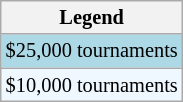<table class="wikitable" style=font-size:85%>
<tr>
<th>Legend</th>
</tr>
<tr bgcolor="lightblue">
<td>$25,000 tournaments</td>
</tr>
<tr bgcolor="f0f8ff">
<td>$10,000 tournaments</td>
</tr>
</table>
